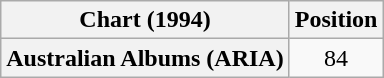<table class="wikitable plainrowheaders" style="text-align:center">
<tr>
<th>Chart (1994)</th>
<th>Position</th>
</tr>
<tr>
<th scope="row">Australian Albums (ARIA)</th>
<td style="text-align:center;">84</td>
</tr>
</table>
